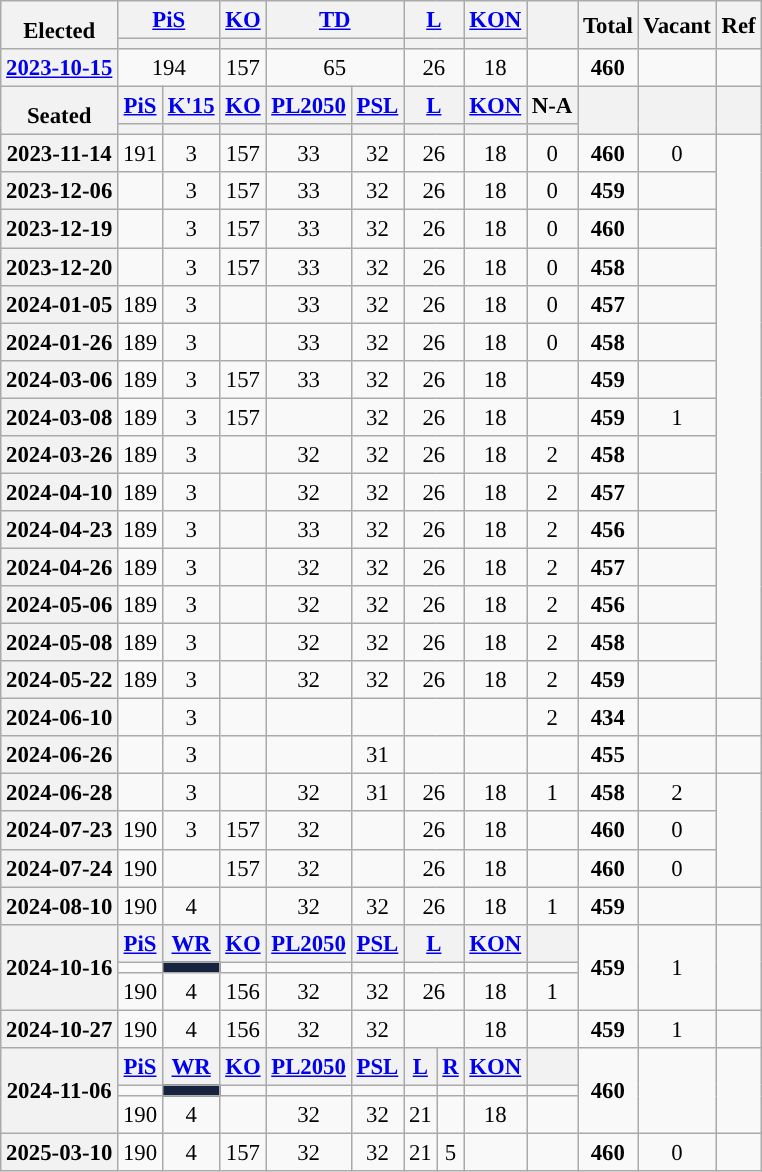<table class="wikitable mw-collapsible mw-collapsed" style="font-size: 95%; text-align: center;">
<tr>
<th rowspan="2" style="vertical-align:bottom;">Elected</th>
<th colspan="2"><a href='#'>PiS</a></th>
<th><a href='#'>KO</a></th>
<th colspan="2"><a href='#'>TD</a></th>
<th colspan="2"><a href='#'>L</a></th>
<th><a href='#'>KON</a></th>
<th rowspan="2"></th>
<th rowspan="2">Total</th>
<th rowspan="2">Vacant</th>
<th rowspan="2">Ref</th>
</tr>
<tr>
<th colspan="2" style="background:"></th>
<th style="background:"></th>
<th colspan="2" style="background:"></th>
<th colspan="2" style="background:"></th>
<th style="background:"></th>
</tr>
<tr>
<th><a href='#'>2023-10-15</a></th>
<td colspan="2">194</td>
<td>157</td>
<td colspan="2">65</td>
<td colspan="2">26</td>
<td>18</td>
<td></td>
<td><strong>460</strong></td>
<td></td>
</tr>
<tr>
<th rowspan="2" style="vertical-align:bottom;">Seated</th>
<th><a href='#'>PiS</a></th>
<th><a href='#'>K'15</a></th>
<th><a href='#'>KO</a></th>
<th><a href='#'>PL2050</a></th>
<th><a href='#'>PSL</a></th>
<th colspan="2"><a href='#'>L</a></th>
<th><a href='#'>KON</a></th>
<th>N-A</th>
<th rowspan="2"></th>
<th rowspan="2"></th>
<th rowspan="2"></th>
</tr>
<tr>
<th style="background:"></th>
<th style="background:"></th>
<th style="background:"></th>
<th style="background:"></th>
<th style="background:"></th>
<th colspan="2" style="background:"></th>
<th style="background:"></th>
<th style="background:"></th>
</tr>
<tr>
<th>2023-11-14</th>
<td>191</td>
<td>3</td>
<td>157</td>
<td>33</td>
<td>32</td>
<td colspan="2">26</td>
<td>18</td>
<td>0</td>
<td><strong>460</strong></td>
<td>0</td>
</tr>
<tr>
<th>2023-12-06</th>
<td></td>
<td>3</td>
<td>157</td>
<td>33</td>
<td>32</td>
<td colspan="2">26</td>
<td>18</td>
<td>0</td>
<td><strong>459</strong></td>
<td></td>
</tr>
<tr>
<th>2023-12-19</th>
<td></td>
<td>3</td>
<td>157</td>
<td>33</td>
<td>32</td>
<td colspan="2">26</td>
<td>18</td>
<td>0</td>
<td><strong>460</strong></td>
<td></td>
</tr>
<tr>
<th>2023-12-20</th>
<td></td>
<td>3</td>
<td>157</td>
<td>33</td>
<td>32</td>
<td colspan="2">26</td>
<td>18</td>
<td>0</td>
<td><strong>458</strong></td>
<td></td>
</tr>
<tr>
<th>2024-01-05</th>
<td>189</td>
<td>3</td>
<td></td>
<td>33</td>
<td>32</td>
<td colspan="2">26</td>
<td>18</td>
<td>0</td>
<td><strong>457</strong></td>
<td></td>
</tr>
<tr>
<th>2024-01-26</th>
<td>189</td>
<td>3</td>
<td></td>
<td>33</td>
<td>32</td>
<td colspan="2">26</td>
<td>18</td>
<td>0</td>
<td><strong>458</strong></td>
<td></td>
</tr>
<tr>
<th>2024-03-06</th>
<td>189</td>
<td>3</td>
<td>157</td>
<td>33</td>
<td>32</td>
<td colspan="2">26</td>
<td>18</td>
<td></td>
<td><strong>459</strong></td>
<td></td>
</tr>
<tr>
<th>2024-03-08</th>
<td>189</td>
<td>3</td>
<td>157</td>
<td></td>
<td>32</td>
<td colspan="2">26</td>
<td>18</td>
<td></td>
<td><strong>459</strong></td>
<td>1</td>
</tr>
<tr>
<th>2024-03-26</th>
<td>189</td>
<td>3</td>
<td></td>
<td>32</td>
<td>32</td>
<td colspan="2">26</td>
<td>18</td>
<td>2</td>
<td><strong>458</strong></td>
<td></td>
</tr>
<tr>
<th>2024-04-10</th>
<td>189</td>
<td>3</td>
<td></td>
<td>32</td>
<td>32</td>
<td colspan="2">26</td>
<td>18</td>
<td>2</td>
<td><strong>457</strong></td>
<td></td>
</tr>
<tr>
<th>2024-04-23</th>
<td>189</td>
<td>3</td>
<td></td>
<td>33</td>
<td>32</td>
<td colspan="2">26</td>
<td>18</td>
<td>2</td>
<td><strong>456</strong></td>
<td></td>
</tr>
<tr>
<th>2024-04-26</th>
<td>189</td>
<td>3</td>
<td></td>
<td>32</td>
<td>32</td>
<td colspan="2">26</td>
<td>18</td>
<td>2</td>
<td><strong>457</strong></td>
<td></td>
</tr>
<tr>
<th>2024-05-06</th>
<td>189</td>
<td>3</td>
<td></td>
<td>32</td>
<td>32</td>
<td colspan="2">26</td>
<td>18</td>
<td>2</td>
<td><strong>456</strong></td>
<td></td>
</tr>
<tr>
<th>2024-05-08</th>
<td>189</td>
<td>3</td>
<td></td>
<td>32</td>
<td>32</td>
<td colspan="2">26</td>
<td>18</td>
<td>2</td>
<td><strong>458</strong></td>
<td></td>
</tr>
<tr>
<th>2024-05-22</th>
<td>189</td>
<td>3</td>
<td></td>
<td>32</td>
<td>32</td>
<td colspan="2">26</td>
<td>18</td>
<td>2</td>
<td><strong>459</strong></td>
<td></td>
</tr>
<tr>
<th>2024-06-10</th>
<td></td>
<td>3</td>
<td></td>
<td></td>
<td></td>
<td colspan="2"></td>
<td></td>
<td>2</td>
<td><strong>434</strong></td>
<td></td>
<td></td>
</tr>
<tr>
<th>2024-06-26</th>
<td></td>
<td>3</td>
<td></td>
<td></td>
<td>31</td>
<td colspan="2"></td>
<td></td>
<td></td>
<td><strong>455</strong></td>
<td></td>
<td></td>
</tr>
<tr>
<th>2024-06-28</th>
<td></td>
<td>3</td>
<td></td>
<td>32</td>
<td>31</td>
<td colspan="2">26</td>
<td>18</td>
<td>1</td>
<td><strong>458</strong></td>
<td>2 </td>
</tr>
<tr>
<th>2024-07-23</th>
<td>190</td>
<td>3</td>
<td>157</td>
<td>32</td>
<td></td>
<td colspan="2">26</td>
<td>18</td>
<td></td>
<td><strong>460</strong></td>
<td>0</td>
</tr>
<tr>
<th>2024-07-24</th>
<td>190</td>
<td></td>
<td>157</td>
<td>32</td>
<td></td>
<td colspan="2">26</td>
<td>18</td>
<td></td>
<td><strong>460</strong></td>
<td>0</td>
</tr>
<tr>
<th>2024-08-10</th>
<td>190</td>
<td>4</td>
<td></td>
<td>32</td>
<td>32</td>
<td colspan="2">26</td>
<td>18</td>
<td>1</td>
<td><strong>459</strong></td>
<td></td>
<td></td>
</tr>
<tr>
<th rowspan="3">2024-10-16</th>
<th><a href='#'>PiS</a></th>
<th><a href='#'>WR</a></th>
<th><a href='#'>KO</a></th>
<th><a href='#'>PL2050</a></th>
<th><a href='#'>PSL</a></th>
<th colspan="2"><a href='#'>L</a></th>
<th><a href='#'>KON</a></th>
<th></th>
<td rowspan="3"><strong>459</strong></td>
<td rowspan="3">1</td>
<td rowspan="3"></td>
</tr>
<tr>
<td style="background: "></td>
<td style="background: #15233F;"></td>
<td style="background: "></td>
<td style="background: "></td>
<td style="background: "></td>
<td colspan="2" style="background: "></td>
<td style="background: "></td>
<td style="background: "></td>
</tr>
<tr>
<td>190</td>
<td>4</td>
<td>156</td>
<td>32</td>
<td>32</td>
<td colspan="2">26</td>
<td>18</td>
<td>1</td>
</tr>
<tr>
<th>2024-10-27</th>
<td>190</td>
<td>4</td>
<td>156</td>
<td>32</td>
<td>32</td>
<td colspan="2"></td>
<td>18</td>
<td></td>
<td><strong>459</strong></td>
<td>1</td>
<td></td>
</tr>
<tr>
<th rowspan="3">2024-11-06</th>
<th><a href='#'>PiS</a></th>
<th><a href='#'>WR</a></th>
<th><a href='#'>KO</a></th>
<th><a href='#'>PL2050</a></th>
<th><a href='#'>PSL</a></th>
<th><a href='#'>L</a></th>
<th><a href='#'>R</a></th>
<th><a href='#'>KON</a></th>
<th></th>
<td rowspan="3"><strong>460</strong></td>
<td rowspan="3"></td>
<td rowspan="3"></td>
</tr>
<tr>
<td style="background: "></td>
<td style="background: #15233F;"></td>
<td style="background: "></td>
<td style="background: "></td>
<td style="background: "></td>
<td style="background: "></td>
<td style="background: "></td>
<td style="background: "></td>
<td style="background: "></td>
</tr>
<tr>
<td>190</td>
<td>4</td>
<td></td>
<td>32</td>
<td>32</td>
<td>21</td>
<td></td>
<td>18</td>
<td></td>
</tr>
<tr>
<th>2025-03-10</th>
<td>190</td>
<td>4</td>
<td>157</td>
<td>32</td>
<td>32</td>
<td>21</td>
<td>5</td>
<td></td>
<td></td>
<td><strong>460</strong></td>
<td>0</td>
<td></td>
</tr>
</table>
